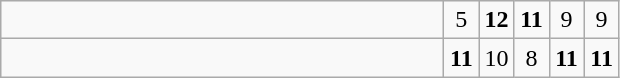<table class="wikitable">
<tr>
<td style="width:18em"></td>
<td align=center style="width:1em">5</td>
<td align=center style="width:1em"><strong>12</strong></td>
<td align=center style="width:1em"><strong>11</strong></td>
<td align=center style="width:1em">9</td>
<td align=center style="width:1em">9</td>
</tr>
<tr>
<td style="width:18em"><strong></strong></td>
<td align=center style="width:1em"><strong>11</strong></td>
<td align=center style="width:1em">10</td>
<td align=center style="width:1em">8</td>
<td align=center style="width:1em"><strong>11</strong></td>
<td align=center style="width:1em"><strong>11</strong></td>
</tr>
</table>
